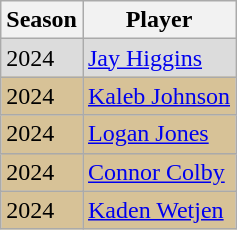<table class="wikitable" style="float:left; margin-right:1em;">
<tr>
<th>Season</th>
<th>Player</th>
</tr>
<tr style="background: #dcdcdc;">
<td>2024</td>
<td><a href='#'>Jay Higgins</a></td>
</tr>
<tr style="background: #d7c297;">
<td>2024</td>
<td><a href='#'>Kaleb Johnson</a></td>
</tr>
<tr style="background: #d7c297;">
<td>2024</td>
<td><a href='#'>Logan Jones</a></td>
</tr>
<tr style="background: #d7c297;">
<td>2024</td>
<td><a href='#'>Connor Colby</a></td>
</tr>
<tr style="background: #d7c297;">
<td>2024</td>
<td><a href='#'>Kaden Wetjen</a></td>
</tr>
</table>
